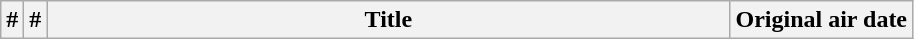<table class="wikitable plainrowheaders">
<tr>
<th>#</th>
<th>#</th>
<th style="width:28em;">Title</th>
<th>Original air date<br>











</th>
</tr>
</table>
